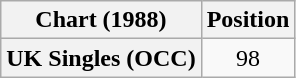<table class="wikitable sortable plainrowheaders">
<tr>
<th scope="col">Chart (1988)</th>
<th scope="col">Position</th>
</tr>
<tr>
<th scope="row">UK Singles (OCC)</th>
<td align="center">98</td>
</tr>
</table>
